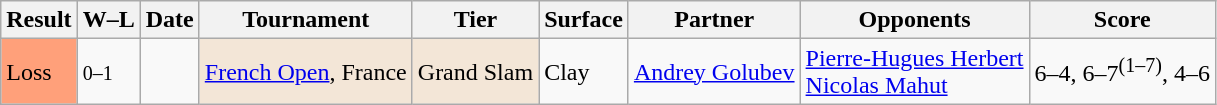<table class="wikitable">
<tr>
<th>Result</th>
<th class="unsortable">W–L</th>
<th>Date</th>
<th>Tournament</th>
<th>Tier</th>
<th>Surface</th>
<th>Partner</th>
<th>Opponents</th>
<th class="unsortable">Score</th>
</tr>
<tr>
<td bgcolor=ffa07a>Loss</td>
<td><small>0–1</small></td>
<td><a href='#'></a></td>
<td style="background:#f3e6d7;"><a href='#'>French Open</a>, France</td>
<td style="background:#f3e6d7;">Grand Slam</td>
<td>Clay</td>
<td> <a href='#'>Andrey Golubev</a></td>
<td> <a href='#'>Pierre-Hugues Herbert</a><br> <a href='#'>Nicolas Mahut</a></td>
<td>6–4, 6–7<sup>(1–7)</sup>, 4–6</td>
</tr>
</table>
